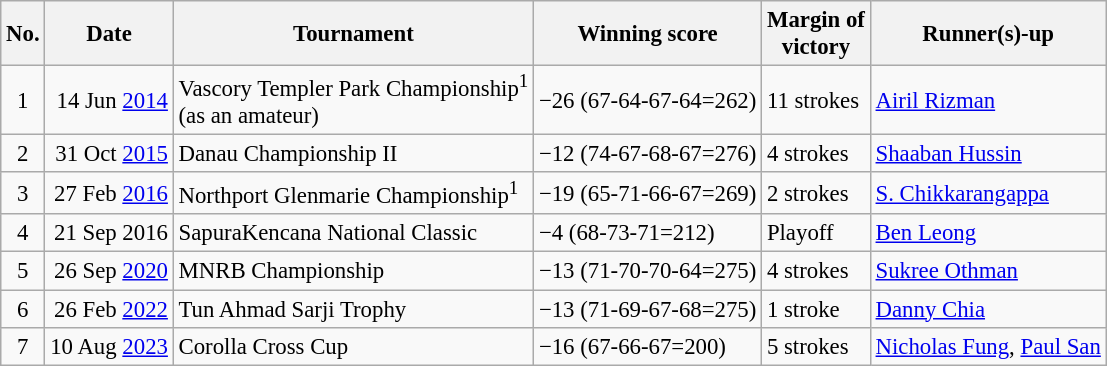<table class="wikitable" style="font-size:95%;">
<tr>
<th>No.</th>
<th>Date</th>
<th>Tournament</th>
<th>Winning score</th>
<th>Margin of<br>victory</th>
<th>Runner(s)-up</th>
</tr>
<tr>
<td align=center>1</td>
<td align=right>14 Jun <a href='#'>2014</a></td>
<td>Vascory Templer Park Championship<sup>1</sup><br>(as an amateur)</td>
<td>−26 (67-64-67-64=262)</td>
<td>11 strokes</td>
<td> <a href='#'>Airil Rizman</a></td>
</tr>
<tr>
<td align=center>2</td>
<td align=right>31 Oct <a href='#'>2015</a></td>
<td>Danau Championship II</td>
<td>−12 (74-67-68-67=276)</td>
<td>4 strokes</td>
<td> <a href='#'>Shaaban Hussin</a></td>
</tr>
<tr>
<td align=center>3</td>
<td align=right>27 Feb <a href='#'>2016</a></td>
<td>Northport Glenmarie Championship<sup>1</sup></td>
<td>−19 (65-71-66-67=269)</td>
<td>2 strokes</td>
<td> <a href='#'>S. Chikkarangappa</a></td>
</tr>
<tr>
<td align=center>4</td>
<td align=right>21 Sep 2016</td>
<td>SapuraKencana National Classic</td>
<td>−4 (68-73-71=212)</td>
<td>Playoff</td>
<td> <a href='#'>Ben Leong</a></td>
</tr>
<tr>
<td align=center>5</td>
<td align=right>26 Sep <a href='#'>2020</a></td>
<td>MNRB Championship</td>
<td>−13 (71-70-70-64=275)</td>
<td>4 strokes</td>
<td> <a href='#'>Sukree Othman</a></td>
</tr>
<tr>
<td align=center>6</td>
<td align=right>26 Feb <a href='#'>2022</a></td>
<td>Tun Ahmad Sarji Trophy</td>
<td>−13 (71-69-67-68=275)</td>
<td>1 stroke</td>
<td> <a href='#'>Danny Chia</a></td>
</tr>
<tr>
<td align=center>7</td>
<td align=right>10 Aug <a href='#'>2023</a></td>
<td>Corolla Cross Cup</td>
<td>−16 (67-66-67=200)</td>
<td>5 strokes</td>
<td> <a href='#'>Nicholas Fung</a>,  <a href='#'>Paul San</a></td>
</tr>
</table>
